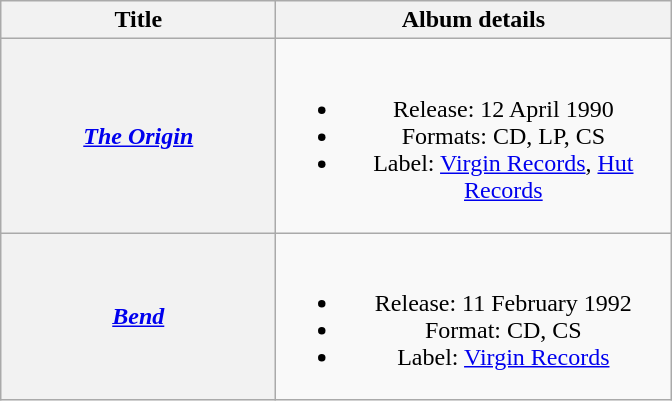<table class="wikitable plainrowheaders" style="text-align:center;">
<tr>
<th scope="col" style="width:11em;">Title</th>
<th scope="col" style="width:16em;">Album details</th>
</tr>
<tr>
<th scope="row"><em><a href='#'>The Origin</a></em></th>
<td><br><ul><li>Release: 12 April 1990</li><li>Formats: CD, LP, CS</li><li>Label: <a href='#'>Virgin Records</a>, <a href='#'>Hut Records</a></li></ul></td>
</tr>
<tr>
<th scope="row"><em><a href='#'>Bend</a></em></th>
<td><br><ul><li>Release: 11 February 1992</li><li>Format: CD, CS</li><li>Label: <a href='#'>Virgin Records</a></li></ul></td>
</tr>
</table>
